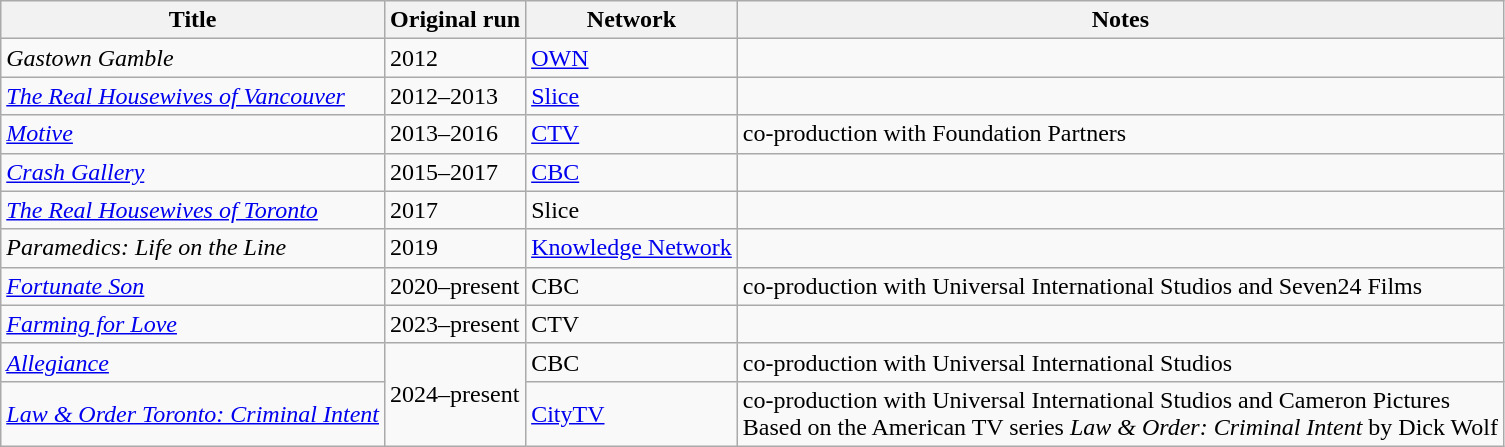<table class="wikitable sortable">
<tr>
<th>Title</th>
<th>Original run</th>
<th>Network</th>
<th>Notes</th>
</tr>
<tr>
<td><em>Gastown Gamble</em></td>
<td>2012</td>
<td><a href='#'>OWN</a></td>
<td></td>
</tr>
<tr>
<td><em><a href='#'>The Real Housewives of Vancouver</a></em></td>
<td>2012–2013</td>
<td><a href='#'>Slice</a></td>
<td></td>
</tr>
<tr>
<td><em><a href='#'>Motive</a></em></td>
<td>2013–2016</td>
<td><a href='#'>CTV</a></td>
<td>co-production with Foundation Partners</td>
</tr>
<tr>
<td><em><a href='#'>Crash Gallery</a></em></td>
<td>2015–2017</td>
<td><a href='#'>CBC</a></td>
<td></td>
</tr>
<tr>
<td><em><a href='#'>The Real Housewives of Toronto</a></em></td>
<td>2017</td>
<td>Slice</td>
<td></td>
</tr>
<tr>
<td><em>Paramedics: Life on the Line</em></td>
<td>2019</td>
<td><a href='#'>Knowledge Network</a></td>
<td></td>
</tr>
<tr>
<td><em><a href='#'>Fortunate Son</a></em></td>
<td>2020–present</td>
<td>CBC</td>
<td>co-production with Universal International Studios and Seven24 Films</td>
</tr>
<tr>
<td><em><a href='#'>Farming for Love</a></em></td>
<td>2023–present</td>
<td>CTV</td>
<td></td>
</tr>
<tr>
<td><em><a href='#'>Allegiance</a></em></td>
<td rowspan="2">2024–present</td>
<td>CBC</td>
<td>co-production with Universal International Studios</td>
</tr>
<tr>
<td><em><a href='#'>Law & Order Toronto: Criminal Intent</a></em></td>
<td><a href='#'>CityTV</a></td>
<td>co-production with Universal International Studios and Cameron Pictures<br>Based on the American TV series <em>Law & Order: Criminal Intent</em> by Dick Wolf</td>
</tr>
</table>
